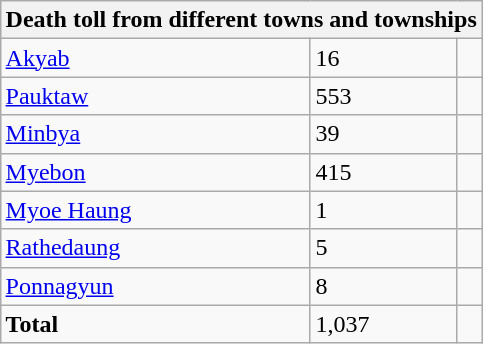<table class="wikitable" style="float:right; clear:right; margin-left:0.5em">
<tr>
<th colspan=3>Death toll from different towns and townships</th>
</tr>
<tr>
<td><a href='#'>Akyab</a></td>
<td>16</td>
<td></td>
</tr>
<tr>
<td><a href='#'>Pauktaw</a></td>
<td>553</td>
<td></td>
</tr>
<tr>
<td><a href='#'>Minbya</a></td>
<td>39</td>
<td></td>
</tr>
<tr>
<td><a href='#'>Myebon</a></td>
<td>415</td>
<td></td>
</tr>
<tr>
<td><a href='#'>Myoe Haung</a></td>
<td>1</td>
<td></td>
</tr>
<tr>
<td><a href='#'>Rathedaung</a></td>
<td>5</td>
<td></td>
</tr>
<tr>
<td><a href='#'>Ponnagyun</a></td>
<td>8</td>
<td></td>
</tr>
<tr>
<td><strong>Total</strong></td>
<td>1,037</td>
<td></td>
</tr>
</table>
